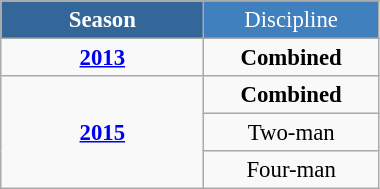<table class="wikitable" style="font-size:95%; text-align:center; border:grey solid 1px; border-collapse:collapse;" width="20%">
<tr style="background-color:#369; color:white;">
<td rowspan="2" colspan="1" width="10%"><strong>Season</strong></td>
</tr>
<tr style="background-color:#4180be; color:white;">
<td width="5%">Discipline</td>
</tr>
<tr>
<td><strong><a href='#'>2013</a></strong></td>
<td><strong>Combined</strong></td>
</tr>
<tr>
<td Rowspan=3><strong><a href='#'>2015</a></strong></td>
<td><strong>Combined</strong></td>
</tr>
<tr>
<td>Two-man</td>
</tr>
<tr>
<td>Four-man</td>
</tr>
</table>
